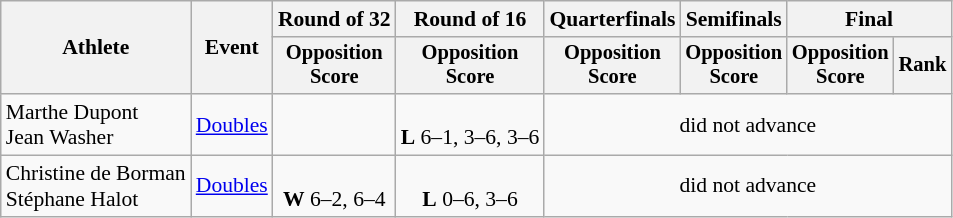<table class=wikitable style="font-size:90%">
<tr>
<th rowspan=2>Athlete</th>
<th rowspan=2>Event</th>
<th>Round of 32</th>
<th>Round of 16</th>
<th>Quarterfinals</th>
<th>Semifinals</th>
<th colspan=2>Final</th>
</tr>
<tr style="font-size:95%">
<th>Opposition<br>Score</th>
<th>Opposition<br>Score</th>
<th>Opposition<br>Score</th>
<th>Opposition<br>Score</th>
<th>Opposition<br>Score</th>
<th>Rank</th>
</tr>
<tr align=center>
<td align=left>Marthe Dupont <br> Jean Washer</td>
<td align=left><a href='#'>Doubles</a></td>
<td></td>
<td> <br> <strong>L</strong> 6–1, 3–6, 3–6</td>
<td colspan=4>did not advance</td>
</tr>
<tr align=center>
<td align=left>Christine de Borman <br> Stéphane Halot</td>
<td align=left><a href='#'>Doubles</a></td>
<td> <br> <strong>W</strong> 6–2, 6–4</td>
<td> <br> <strong>L</strong> 0–6, 3–6</td>
<td colspan=4>did not advance</td>
</tr>
</table>
